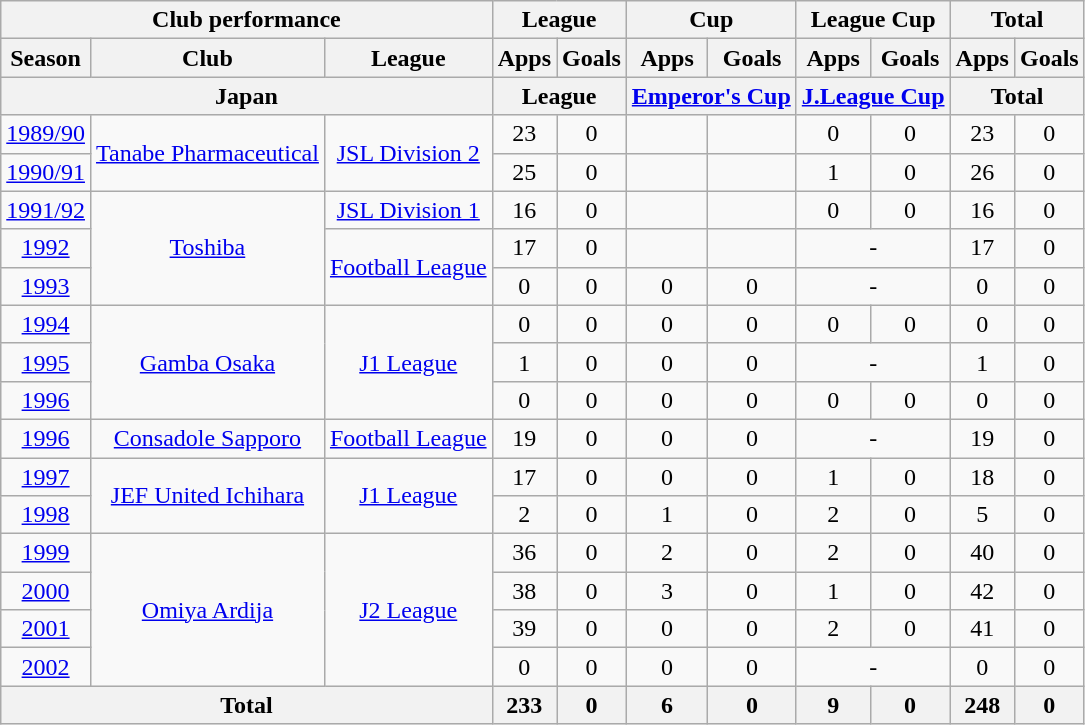<table class="wikitable" style="text-align:center;">
<tr>
<th colspan=3>Club performance</th>
<th colspan=2>League</th>
<th colspan=2>Cup</th>
<th colspan=2>League Cup</th>
<th colspan=2>Total</th>
</tr>
<tr>
<th>Season</th>
<th>Club</th>
<th>League</th>
<th>Apps</th>
<th>Goals</th>
<th>Apps</th>
<th>Goals</th>
<th>Apps</th>
<th>Goals</th>
<th>Apps</th>
<th>Goals</th>
</tr>
<tr>
<th colspan=3>Japan</th>
<th colspan=2>League</th>
<th colspan=2><a href='#'>Emperor's Cup</a></th>
<th colspan=2><a href='#'>J.League Cup</a></th>
<th colspan=2>Total</th>
</tr>
<tr>
<td><a href='#'>1989/90</a></td>
<td rowspan="2"><a href='#'>Tanabe Pharmaceutical</a></td>
<td rowspan="2"><a href='#'>JSL Division 2</a></td>
<td>23</td>
<td>0</td>
<td></td>
<td></td>
<td>0</td>
<td>0</td>
<td>23</td>
<td>0</td>
</tr>
<tr>
<td><a href='#'>1990/91</a></td>
<td>25</td>
<td>0</td>
<td></td>
<td></td>
<td>1</td>
<td>0</td>
<td>26</td>
<td>0</td>
</tr>
<tr>
<td><a href='#'>1991/92</a></td>
<td rowspan="3"><a href='#'>Toshiba</a></td>
<td><a href='#'>JSL Division 1</a></td>
<td>16</td>
<td>0</td>
<td></td>
<td></td>
<td>0</td>
<td>0</td>
<td>16</td>
<td>0</td>
</tr>
<tr>
<td><a href='#'>1992</a></td>
<td rowspan="2"><a href='#'>Football League</a></td>
<td>17</td>
<td>0</td>
<td></td>
<td></td>
<td colspan="2">-</td>
<td>17</td>
<td>0</td>
</tr>
<tr>
<td><a href='#'>1993</a></td>
<td>0</td>
<td>0</td>
<td>0</td>
<td>0</td>
<td colspan="2">-</td>
<td>0</td>
<td>0</td>
</tr>
<tr>
<td><a href='#'>1994</a></td>
<td rowspan="3"><a href='#'>Gamba Osaka</a></td>
<td rowspan="3"><a href='#'>J1 League</a></td>
<td>0</td>
<td>0</td>
<td>0</td>
<td>0</td>
<td>0</td>
<td>0</td>
<td>0</td>
<td>0</td>
</tr>
<tr>
<td><a href='#'>1995</a></td>
<td>1</td>
<td>0</td>
<td>0</td>
<td>0</td>
<td colspan="2">-</td>
<td>1</td>
<td>0</td>
</tr>
<tr>
<td><a href='#'>1996</a></td>
<td>0</td>
<td>0</td>
<td>0</td>
<td>0</td>
<td>0</td>
<td>0</td>
<td>0</td>
<td>0</td>
</tr>
<tr>
<td><a href='#'>1996</a></td>
<td><a href='#'>Consadole Sapporo</a></td>
<td><a href='#'>Football League</a></td>
<td>19</td>
<td>0</td>
<td>0</td>
<td>0</td>
<td colspan="2">-</td>
<td>19</td>
<td>0</td>
</tr>
<tr>
<td><a href='#'>1997</a></td>
<td rowspan="2"><a href='#'>JEF United Ichihara</a></td>
<td rowspan="2"><a href='#'>J1 League</a></td>
<td>17</td>
<td>0</td>
<td>0</td>
<td>0</td>
<td>1</td>
<td>0</td>
<td>18</td>
<td>0</td>
</tr>
<tr>
<td><a href='#'>1998</a></td>
<td>2</td>
<td>0</td>
<td>1</td>
<td>0</td>
<td>2</td>
<td>0</td>
<td>5</td>
<td>0</td>
</tr>
<tr>
<td><a href='#'>1999</a></td>
<td rowspan="4"><a href='#'>Omiya Ardija</a></td>
<td rowspan="4"><a href='#'>J2 League</a></td>
<td>36</td>
<td>0</td>
<td>2</td>
<td>0</td>
<td>2</td>
<td>0</td>
<td>40</td>
<td>0</td>
</tr>
<tr>
<td><a href='#'>2000</a></td>
<td>38</td>
<td>0</td>
<td>3</td>
<td>0</td>
<td>1</td>
<td>0</td>
<td>42</td>
<td>0</td>
</tr>
<tr>
<td><a href='#'>2001</a></td>
<td>39</td>
<td>0</td>
<td>0</td>
<td>0</td>
<td>2</td>
<td>0</td>
<td>41</td>
<td>0</td>
</tr>
<tr>
<td><a href='#'>2002</a></td>
<td>0</td>
<td>0</td>
<td>0</td>
<td>0</td>
<td colspan="2">-</td>
<td>0</td>
<td>0</td>
</tr>
<tr>
<th colspan=3>Total</th>
<th>233</th>
<th>0</th>
<th>6</th>
<th>0</th>
<th>9</th>
<th>0</th>
<th>248</th>
<th>0</th>
</tr>
</table>
